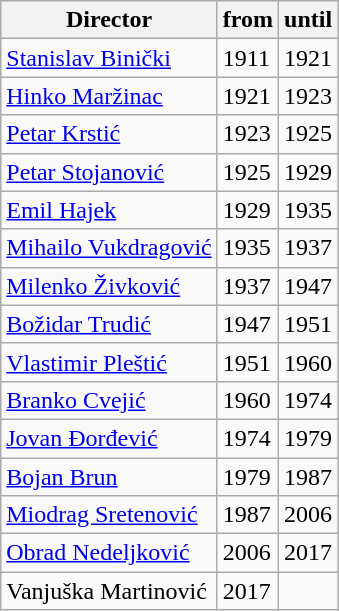<table class="wikitable">
<tr>
<th>Director</th>
<th>from</th>
<th>until</th>
</tr>
<tr>
<td><a href='#'>Stanislav Binički</a></td>
<td>1911</td>
<td>1921</td>
</tr>
<tr>
<td><a href='#'>Hinko Maržinac</a></td>
<td>1921</td>
<td>1923</td>
</tr>
<tr>
<td><a href='#'>Petar Krstić</a></td>
<td>1923</td>
<td>1925</td>
</tr>
<tr>
<td><a href='#'>Petar Stojanović</a></td>
<td>1925</td>
<td>1929</td>
</tr>
<tr>
<td><a href='#'>Еmil Hajek</a></td>
<td>1929</td>
<td>1935</td>
</tr>
<tr>
<td><a href='#'>Мihailo Vukdragović</a></td>
<td>1935</td>
<td>1937</td>
</tr>
<tr>
<td><a href='#'>Мilenko Živković</a></td>
<td>1937</td>
<td>1947</td>
</tr>
<tr>
<td><a href='#'>Božidar Trudić</a></td>
<td>1947</td>
<td>1951</td>
</tr>
<tr>
<td><a href='#'>Vlastimir Pleštić</a></td>
<td>1951</td>
<td>1960</td>
</tr>
<tr>
<td><a href='#'>Branko Cvejić</a></td>
<td>1960</td>
<td>1974</td>
</tr>
<tr>
<td><a href='#'>Jovan Đorđević</a></td>
<td>1974</td>
<td>1979</td>
</tr>
<tr>
<td><a href='#'>Bojan Brun</a></td>
<td>1979</td>
<td>1987</td>
</tr>
<tr>
<td><a href='#'>Мiodrag Sretenović</a></td>
<td>1987</td>
<td>2006</td>
</tr>
<tr>
<td><a href='#'>Оbrad Nedeljković</a></td>
<td>2006</td>
<td>2017</td>
</tr>
<tr>
<td>Vanjuška Martinović</td>
<td>2017</td>
<td></td>
</tr>
</table>
